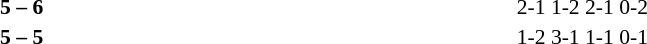<table width=100% cellspacing=1>
<tr>
<th width=20%></th>
<th width=12%></th>
<th width=20%></th>
<th width=33%></th>
<td></td>
</tr>
<tr style=font-size:90%>
<td align=right></td>
<td align=center><strong>5 – 6</strong></td>
<td><strong></strong></td>
<td>2-1 1-2 2-1 0-2</td>
<td></td>
</tr>
<tr style=font-size:90%>
<td align=right><strong></strong></td>
<td align=center><strong>5 – 5</strong></td>
<td><strong></strong></td>
<td>1-2 3-1 1-1 0-1</td>
</tr>
</table>
